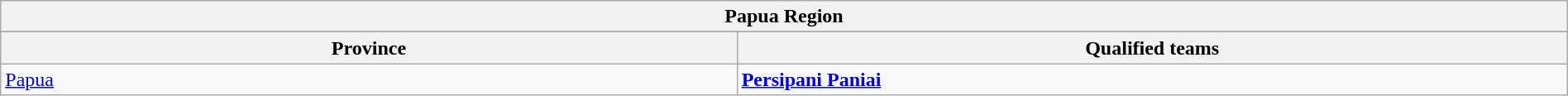<table class="wikitable sortable" style="width:100%;">
<tr>
<th colspan="2"><strong>Papua Region</strong></th>
</tr>
<tr>
</tr>
<tr>
<th style="width:47%;">Province</th>
<th style="width:53%;">Qualified teams</th>
</tr>
<tr>
<td> <a href='#'>Papua</a></td>
<td><strong><a href='#'>Persipani Paniai</a></strong></td>
</tr>
</table>
